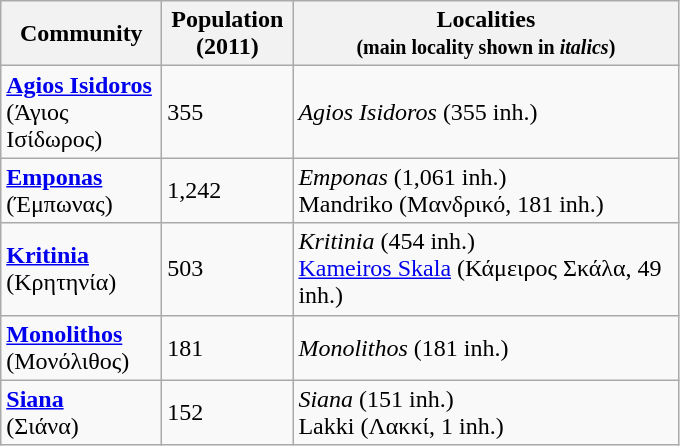<table class="wikitable sortable">
<tr>
<th width="100px">Community</th>
<th width="80px">Population (2011)</th>
<th width="250px">Localities <br><small>(main locality shown in <em>italics</em>)</small></th>
</tr>
<tr>
<td><strong><a href='#'>Agios Isidoros</a></strong> <br> (Άγιος Ισίδωρος)</td>
<td><div>355</div></td>
<td><em>Agios Isidoros</em> (355 inh.)</td>
</tr>
<tr>
<td><strong><a href='#'>Emponas</a></strong> <br> (Έμπωνας)</td>
<td><div>1,242</div></td>
<td><em>Emponas</em> (1,061 inh.) <br> Mandriko (Μανδρικό, 181 inh.)</td>
</tr>
<tr>
<td><strong><a href='#'>Kritinia</a></strong> <br> (Κρητηνία)</td>
<td><div>503</div></td>
<td><em>Kritinia</em> (454 inh.) <br> <a href='#'>Kameiros Skala</a> (Κάμειρος Σκάλα, 49 inh.)</td>
</tr>
<tr>
<td><strong><a href='#'>Monolithos</a></strong> <br> (Μονόλιθος)</td>
<td><div>181</div></td>
<td><em>Monolithos</em> (181 inh.)</td>
</tr>
<tr>
<td><strong><a href='#'>Siana</a></strong> <br> (Σιάνα)</td>
<td><div>152</div></td>
<td><em>Siana</em> (151 inh.) <br> Lakki (Λακκί, 1 inh.)</td>
</tr>
</table>
